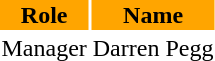<table class="toccolours">
<tr>
<th style="background:orange;">Role</th>
<th style="background:orange;">Name</th>
</tr>
<tr>
<td>Manager</td>
<td> Darren Pegg</td>
</tr>
</table>
